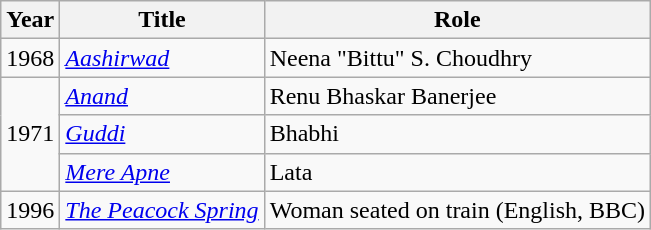<table class="wikitable">
<tr>
<th>Year</th>
<th>Title</th>
<th>Role</th>
</tr>
<tr>
<td>1968</td>
<td><em><a href='#'>Aashirwad</a></em></td>
<td>Neena "Bittu" S. Choudhry</td>
</tr>
<tr>
<td rowspan="3">1971</td>
<td><em><a href='#'>Anand</a></em></td>
<td>Renu Bhaskar Banerjee</td>
</tr>
<tr>
<td><em><a href='#'>Guddi</a></em></td>
<td>Bhabhi</td>
</tr>
<tr>
<td><em><a href='#'>Mere Apne</a></em></td>
<td>Lata</td>
</tr>
<tr>
<td>1996</td>
<td><em><a href='#'>The Peacock Spring</a></em></td>
<td>Woman seated on train (English, BBC)</td>
</tr>
</table>
